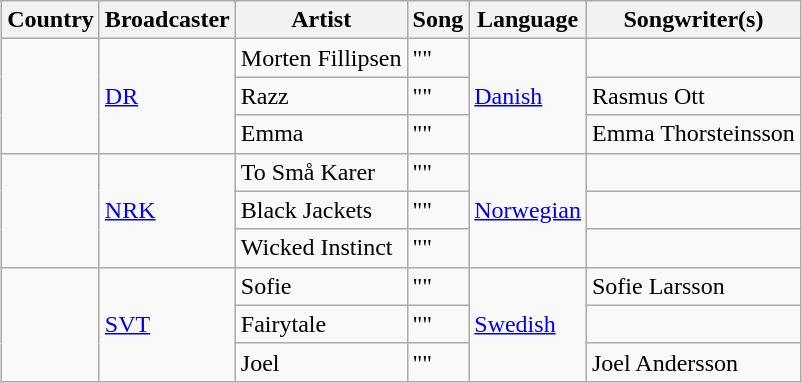<table class="sortable wikitable" style="margin: 1em auto 1em auto">
<tr>
<th>Country</th>
<th>Broadcaster</th>
<th>Artist</th>
<th>Song</th>
<th>Language</th>
<th>Songwriter(s)</th>
</tr>
<tr>
<td rowspan="3"></td>
<td rowspan="3"><a href='#'>DR</a></td>
<td>Morten Fillipsen</td>
<td>""</td>
<td rowspan="3"><a href='#'>Danish</a></td>
<td></td>
</tr>
<tr>
<td>Razz</td>
<td>""</td>
<td>Rasmus Ott</td>
</tr>
<tr>
<td>Emma</td>
<td>""</td>
<td>Emma Thorsteinsson</td>
</tr>
<tr>
<td rowspan="3"></td>
<td rowspan="3"><a href='#'>NRK</a></td>
<td>To Små Karer</td>
<td>""</td>
<td rowspan="3"><a href='#'>Norwegian</a></td>
<td></td>
</tr>
<tr>
<td>Black Jackets</td>
<td>""</td>
<td></td>
</tr>
<tr>
<td>Wicked Instinct</td>
<td>""</td>
<td></td>
</tr>
<tr>
<td rowspan="3"></td>
<td rowspan="3"><a href='#'>SVT</a></td>
<td>Sofie</td>
<td>""</td>
<td rowspan="3"><a href='#'>Swedish</a></td>
<td>Sofie Larsson</td>
</tr>
<tr>
<td>Fairytale</td>
<td>""</td>
<td></td>
</tr>
<tr>
<td>Joel</td>
<td>""</td>
<td>Joel Andersson</td>
</tr>
</table>
